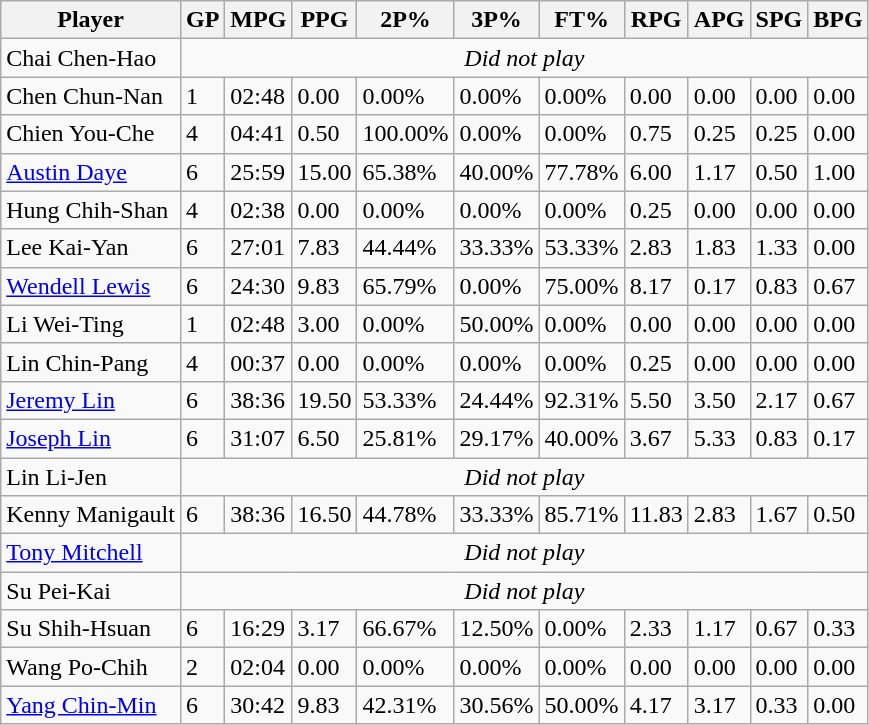<table class="wikitable">
<tr>
<th>Player</th>
<th>GP</th>
<th>MPG</th>
<th>PPG</th>
<th>2P%</th>
<th>3P%</th>
<th>FT%</th>
<th>RPG</th>
<th>APG</th>
<th>SPG</th>
<th>BPG</th>
</tr>
<tr>
<td>Chai Chen-Hao</td>
<td align=center colspan=10><em>Did not play</em></td>
</tr>
<tr>
<td>Chen Chun-Nan</td>
<td>1</td>
<td>02:48</td>
<td>0.00</td>
<td>0.00%</td>
<td>0.00%</td>
<td>0.00%</td>
<td>0.00</td>
<td>0.00</td>
<td>0.00</td>
<td>0.00</td>
</tr>
<tr>
<td>Chien You-Che</td>
<td>4</td>
<td>04:41</td>
<td>0.50</td>
<td>100.00%</td>
<td>0.00%</td>
<td>0.00%</td>
<td>0.75</td>
<td>0.25</td>
<td>0.25</td>
<td>0.00</td>
</tr>
<tr>
<td><a href='#'>Austin Daye</a></td>
<td>6</td>
<td>25:59</td>
<td>15.00</td>
<td>65.38%</td>
<td>40.00%</td>
<td>77.78%</td>
<td>6.00</td>
<td>1.17</td>
<td>0.50</td>
<td>1.00</td>
</tr>
<tr>
<td>Hung Chih-Shan</td>
<td>4</td>
<td>02:38</td>
<td>0.00</td>
<td>0.00%</td>
<td>0.00%</td>
<td>0.00%</td>
<td>0.25</td>
<td>0.00</td>
<td>0.00</td>
<td>0.00</td>
</tr>
<tr>
<td>Lee Kai-Yan</td>
<td>6</td>
<td>27:01</td>
<td>7.83</td>
<td>44.44%</td>
<td>33.33%</td>
<td>53.33%</td>
<td>2.83</td>
<td>1.83</td>
<td>1.33</td>
<td>0.00</td>
</tr>
<tr>
<td><a href='#'>Wendell Lewis</a></td>
<td>6</td>
<td>24:30</td>
<td>9.83</td>
<td>65.79%</td>
<td>0.00%</td>
<td>75.00%</td>
<td>8.17</td>
<td>0.17</td>
<td>0.83</td>
<td>0.67</td>
</tr>
<tr>
<td>Li Wei-Ting</td>
<td>1</td>
<td>02:48</td>
<td>3.00</td>
<td>0.00%</td>
<td>50.00%</td>
<td>0.00%</td>
<td>0.00</td>
<td>0.00</td>
<td>0.00</td>
<td>0.00</td>
</tr>
<tr>
<td>Lin Chin-Pang</td>
<td>4</td>
<td>00:37</td>
<td>0.00</td>
<td>0.00%</td>
<td>0.00%</td>
<td>0.00%</td>
<td>0.25</td>
<td>0.00</td>
<td>0.00</td>
<td>0.00</td>
</tr>
<tr>
<td><a href='#'>Jeremy Lin</a></td>
<td>6</td>
<td>38:36</td>
<td>19.50</td>
<td>53.33%</td>
<td>24.44%</td>
<td>92.31%</td>
<td>5.50</td>
<td>3.50</td>
<td>2.17</td>
<td>0.67</td>
</tr>
<tr>
<td><a href='#'>Joseph Lin</a></td>
<td>6</td>
<td>31:07</td>
<td>6.50</td>
<td>25.81%</td>
<td>29.17%</td>
<td>40.00%</td>
<td>3.67</td>
<td>5.33</td>
<td>0.83</td>
<td>0.17</td>
</tr>
<tr>
<td>Lin Li-Jen</td>
<td align=center colspan=10><em>Did not play</em></td>
</tr>
<tr>
<td>Kenny Manigault</td>
<td>6</td>
<td>38:36</td>
<td>16.50</td>
<td>44.78%</td>
<td>33.33%</td>
<td>85.71%</td>
<td>11.83</td>
<td>2.83</td>
<td>1.67</td>
<td>0.50</td>
</tr>
<tr>
<td><a href='#'>Tony Mitchell</a></td>
<td align=center colspan=10><em>Did not play</em></td>
</tr>
<tr>
<td>Su Pei-Kai</td>
<td align=center colspan=10><em>Did not play</em></td>
</tr>
<tr>
<td>Su Shih-Hsuan</td>
<td>6</td>
<td>16:29</td>
<td>3.17</td>
<td>66.67%</td>
<td>12.50%</td>
<td>0.00%</td>
<td>2.33</td>
<td>1.17</td>
<td>0.67</td>
<td>0.33</td>
</tr>
<tr>
<td>Wang Po-Chih</td>
<td>2</td>
<td>02:04</td>
<td>0.00</td>
<td>0.00%</td>
<td>0.00%</td>
<td>0.00%</td>
<td>0.00</td>
<td>0.00</td>
<td>0.00</td>
<td>0.00</td>
</tr>
<tr>
<td><a href='#'>Yang Chin-Min</a></td>
<td>6</td>
<td>30:42</td>
<td>9.83</td>
<td>42.31%</td>
<td>30.56%</td>
<td>50.00%</td>
<td>4.17</td>
<td>3.17</td>
<td>0.33</td>
<td>0.00</td>
</tr>
</table>
